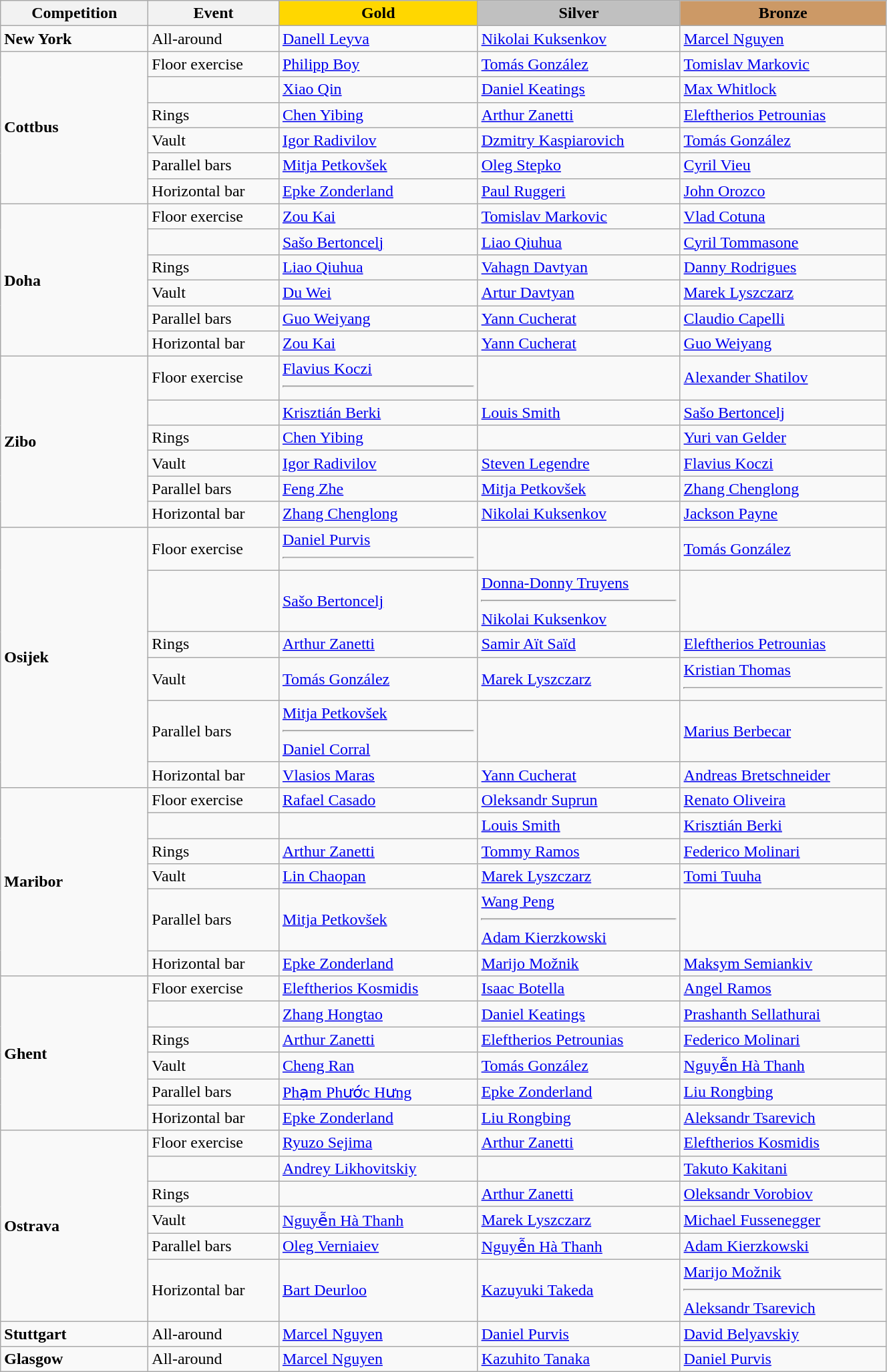<table class="wikitable" style="width:70%;">
<tr>
<th style="text-align:center; width:5%;">Competition</th>
<th style="text-align:center; width:5%;">Event</th>
<td style="text-align:center; width:10%; background:gold;"><strong>Gold</strong></td>
<td style="text-align:center; width:10%; background:silver;"><strong>Silver</strong></td>
<td style="text-align:center; width:10%; background:#c96;"><strong>Bronze</strong></td>
</tr>
<tr>
<td><strong>New York</strong> </td>
<td>All-around</td>
<td> <a href='#'>Danell Leyva</a></td>
<td> <a href='#'>Nikolai Kuksenkov</a></td>
<td> <a href='#'>Marcel Nguyen</a></td>
</tr>
<tr>
<td rowspan="6"><strong>Cottbus</strong> </td>
<td>Floor exercise</td>
<td> <a href='#'>Philipp Boy</a></td>
<td> <a href='#'>Tomás González</a></td>
<td> <a href='#'>Tomislav Markovic</a></td>
</tr>
<tr>
<td></td>
<td> <a href='#'>Xiao Qin</a></td>
<td> <a href='#'>Daniel Keatings</a></td>
<td> <a href='#'>Max Whitlock</a></td>
</tr>
<tr>
<td>Rings</td>
<td> <a href='#'>Chen Yibing</a></td>
<td> <a href='#'>Arthur Zanetti</a></td>
<td> <a href='#'>Eleftherios Petrounias</a></td>
</tr>
<tr>
<td>Vault</td>
<td> <a href='#'>Igor Radivilov</a></td>
<td> <a href='#'>Dzmitry Kaspiarovich</a></td>
<td> <a href='#'>Tomás González</a></td>
</tr>
<tr>
<td>Parallel bars</td>
<td> <a href='#'>Mitja Petkovšek</a></td>
<td> <a href='#'>Oleg Stepko</a></td>
<td> <a href='#'>Cyril Vieu</a></td>
</tr>
<tr>
<td>Horizontal bar</td>
<td> <a href='#'>Epke Zonderland</a></td>
<td> <a href='#'>Paul Ruggeri</a></td>
<td> <a href='#'>John Orozco</a></td>
</tr>
<tr>
<td rowspan="6"><strong>Doha</strong> </td>
<td>Floor exercise</td>
<td> <a href='#'>Zou Kai</a></td>
<td> <a href='#'>Tomislav Markovic</a></td>
<td> <a href='#'>Vlad Cotuna</a></td>
</tr>
<tr>
<td></td>
<td> <a href='#'>Sašo Bertoncelj</a></td>
<td> <a href='#'>Liao Qiuhua</a></td>
<td> <a href='#'>Cyril Tommasone</a></td>
</tr>
<tr>
<td>Rings</td>
<td> <a href='#'>Liao Qiuhua</a></td>
<td> <a href='#'>Vahagn Davtyan</a></td>
<td> <a href='#'>Danny Rodrigues</a></td>
</tr>
<tr>
<td>Vault</td>
<td> <a href='#'>Du Wei</a></td>
<td> <a href='#'>Artur Davtyan</a></td>
<td> <a href='#'>Marek Lyszczarz</a></td>
</tr>
<tr>
<td>Parallel bars</td>
<td> <a href='#'>Guo Weiyang</a></td>
<td> <a href='#'>Yann Cucherat</a></td>
<td> <a href='#'>Claudio Capelli</a></td>
</tr>
<tr>
<td>Horizontal bar</td>
<td> <a href='#'>Zou Kai</a></td>
<td> <a href='#'>Yann Cucherat</a></td>
<td> <a href='#'>Guo Weiyang</a></td>
</tr>
<tr>
<td rowspan="6"><strong>Zibo</strong> </td>
<td>Floor exercise</td>
<td> <a href='#'>Flavius Koczi</a> <hr> </td>
<td></td>
<td> <a href='#'>Alexander Shatilov</a></td>
</tr>
<tr>
<td></td>
<td> <a href='#'>Krisztián Berki</a></td>
<td> <a href='#'>Louis Smith</a></td>
<td> <a href='#'>Sašo Bertoncelj</a></td>
</tr>
<tr>
<td>Rings</td>
<td> <a href='#'>Chen Yibing</a></td>
<td></td>
<td> <a href='#'>Yuri van Gelder</a></td>
</tr>
<tr>
<td>Vault</td>
<td> <a href='#'>Igor Radivilov</a></td>
<td> <a href='#'>Steven Legendre</a></td>
<td> <a href='#'>Flavius Koczi</a></td>
</tr>
<tr>
<td>Parallel bars</td>
<td> <a href='#'>Feng Zhe</a></td>
<td> <a href='#'>Mitja Petkovšek</a></td>
<td> <a href='#'>Zhang Chenglong</a></td>
</tr>
<tr>
<td>Horizontal bar</td>
<td> <a href='#'>Zhang Chenglong</a></td>
<td> <a href='#'>Nikolai Kuksenkov</a></td>
<td> <a href='#'>Jackson Payne</a></td>
</tr>
<tr>
<td rowspan="6"><strong>Osijek</strong> </td>
<td>Floor exercise</td>
<td> <a href='#'>Daniel Purvis</a> <hr> </td>
<td></td>
<td> <a href='#'>Tomás González</a></td>
</tr>
<tr>
<td></td>
<td> <a href='#'>Sašo Bertoncelj</a></td>
<td> <a href='#'>Donna-Donny Truyens</a> <hr>  <a href='#'>Nikolai Kuksenkov</a></td>
<td></td>
</tr>
<tr>
<td>Rings</td>
<td> <a href='#'>Arthur Zanetti</a></td>
<td> <a href='#'>Samir Aït Saïd</a></td>
<td> <a href='#'>Eleftherios Petrounias</a></td>
</tr>
<tr>
<td>Vault</td>
<td> <a href='#'>Tomás González</a></td>
<td> <a href='#'>Marek Lyszczarz</a></td>
<td> <a href='#'>Kristian Thomas</a> <hr> </td>
</tr>
<tr>
<td>Parallel bars</td>
<td> <a href='#'>Mitja Petkovšek</a> <hr>  <a href='#'>Daniel Corral</a></td>
<td></td>
<td> <a href='#'>Marius Berbecar</a></td>
</tr>
<tr>
<td>Horizontal bar</td>
<td> <a href='#'>Vlasios Maras</a></td>
<td> <a href='#'>Yann Cucherat</a></td>
<td> <a href='#'>Andreas Bretschneider</a></td>
</tr>
<tr>
<td rowspan="6"><strong>Maribor</strong> </td>
<td>Floor exercise</td>
<td> <a href='#'>Rafael Casado</a></td>
<td> <a href='#'>Oleksandr Suprun</a></td>
<td> <a href='#'>Renato Oliveira</a></td>
</tr>
<tr>
<td></td>
<td></td>
<td> <a href='#'>Louis Smith</a></td>
<td> <a href='#'>Krisztián Berki</a></td>
</tr>
<tr>
<td>Rings</td>
<td> <a href='#'>Arthur Zanetti</a></td>
<td> <a href='#'>Tommy Ramos</a></td>
<td> <a href='#'>Federico Molinari</a></td>
</tr>
<tr>
<td>Vault</td>
<td> <a href='#'>Lin Chaopan</a></td>
<td> <a href='#'>Marek Lyszczarz</a></td>
<td> <a href='#'>Tomi Tuuha</a></td>
</tr>
<tr>
<td>Parallel bars</td>
<td> <a href='#'>Mitja Petkovšek</a></td>
<td> <a href='#'>Wang Peng</a> <hr>  <a href='#'>Adam Kierzkowski</a></td>
<td></td>
</tr>
<tr>
<td>Horizontal bar</td>
<td> <a href='#'>Epke Zonderland</a></td>
<td> <a href='#'>Marijo Možnik</a></td>
<td> <a href='#'>Maksym Semiankiv</a></td>
</tr>
<tr>
<td rowspan="6"><strong>Ghent</strong> </td>
<td>Floor exercise</td>
<td> <a href='#'>Eleftherios Kosmidis</a></td>
<td> <a href='#'>Isaac Botella</a></td>
<td> <a href='#'>Angel Ramos</a></td>
</tr>
<tr>
<td></td>
<td> <a href='#'>Zhang Hongtao</a></td>
<td> <a href='#'>Daniel Keatings</a></td>
<td> <a href='#'>Prashanth Sellathurai</a></td>
</tr>
<tr>
<td>Rings</td>
<td> <a href='#'>Arthur Zanetti</a></td>
<td> <a href='#'>Eleftherios Petrounias</a></td>
<td> <a href='#'>Federico Molinari</a></td>
</tr>
<tr>
<td>Vault</td>
<td> <a href='#'>Cheng Ran</a></td>
<td> <a href='#'>Tomás González</a></td>
<td> <a href='#'>Nguyễn Hà Thanh</a></td>
</tr>
<tr>
<td>Parallel bars</td>
<td> <a href='#'>Phạm Phước Hưng</a></td>
<td> <a href='#'>Epke Zonderland</a></td>
<td> <a href='#'>Liu Rongbing</a></td>
</tr>
<tr>
<td>Horizontal bar</td>
<td> <a href='#'>Epke Zonderland</a></td>
<td> <a href='#'>Liu Rongbing</a></td>
<td> <a href='#'>Aleksandr Tsarevich</a></td>
</tr>
<tr>
<td rowspan="6"><strong>Ostrava</strong> </td>
<td>Floor exercise</td>
<td> <a href='#'>Ryuzo Sejima</a></td>
<td> <a href='#'>Arthur Zanetti</a></td>
<td> <a href='#'>Eleftherios Kosmidis</a></td>
</tr>
<tr>
<td></td>
<td> <a href='#'>Andrey Likhovitskiy</a></td>
<td></td>
<td> <a href='#'>Takuto Kakitani</a></td>
</tr>
<tr>
<td>Rings</td>
<td></td>
<td> <a href='#'>Arthur Zanetti</a></td>
<td> <a href='#'>Oleksandr Vorobiov</a></td>
</tr>
<tr>
<td>Vault</td>
<td> <a href='#'>Nguyễn Hà Thanh</a></td>
<td> <a href='#'>Marek Lyszczarz</a></td>
<td> <a href='#'>Michael Fussenegger</a></td>
</tr>
<tr>
<td>Parallel bars</td>
<td> <a href='#'>Oleg Verniaiev</a></td>
<td> <a href='#'>Nguyễn Hà Thanh</a></td>
<td> <a href='#'>Adam Kierzkowski</a></td>
</tr>
<tr>
<td>Horizontal bar</td>
<td> <a href='#'>Bart Deurloo</a></td>
<td> <a href='#'>Kazuyuki Takeda</a></td>
<td> <a href='#'>Marijo Možnik</a> <hr>  <a href='#'>Aleksandr Tsarevich</a></td>
</tr>
<tr>
<td><strong>Stuttgart</strong> </td>
<td>All-around</td>
<td> <a href='#'>Marcel Nguyen</a></td>
<td> <a href='#'>Daniel Purvis</a></td>
<td> <a href='#'>David Belyavskiy</a></td>
</tr>
<tr>
<td><strong>Glasgow</strong> </td>
<td>All-around</td>
<td> <a href='#'>Marcel Nguyen</a></td>
<td> <a href='#'>Kazuhito Tanaka</a></td>
<td> <a href='#'>Daniel Purvis</a></td>
</tr>
</table>
